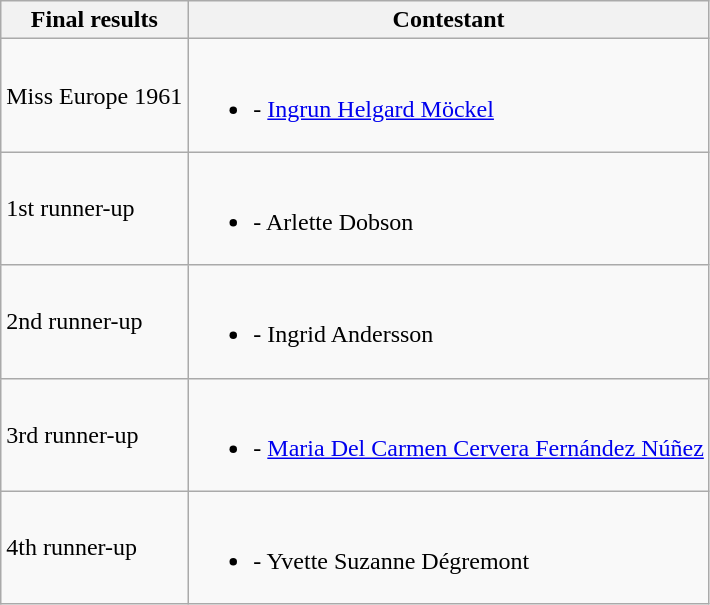<table class="wikitable">
<tr>
<th>Final results</th>
<th>Contestant</th>
</tr>
<tr>
<td>Miss Europe 1961</td>
<td><br><ul><li> - <a href='#'>Ingrun Helgard Möckel</a></li></ul></td>
</tr>
<tr>
<td>1st runner-up</td>
<td><br><ul><li> - Arlette Dobson</li></ul></td>
</tr>
<tr>
<td>2nd runner-up</td>
<td><br><ul><li> - Ingrid Andersson</li></ul></td>
</tr>
<tr>
<td>3rd runner-up</td>
<td><br><ul><li> - <a href='#'>Maria Del Carmen Cervera Fernández Núñez</a></li></ul></td>
</tr>
<tr>
<td>4th runner-up</td>
<td><br><ul><li> - Yvette Suzanne Dégremont</li></ul></td>
</tr>
</table>
